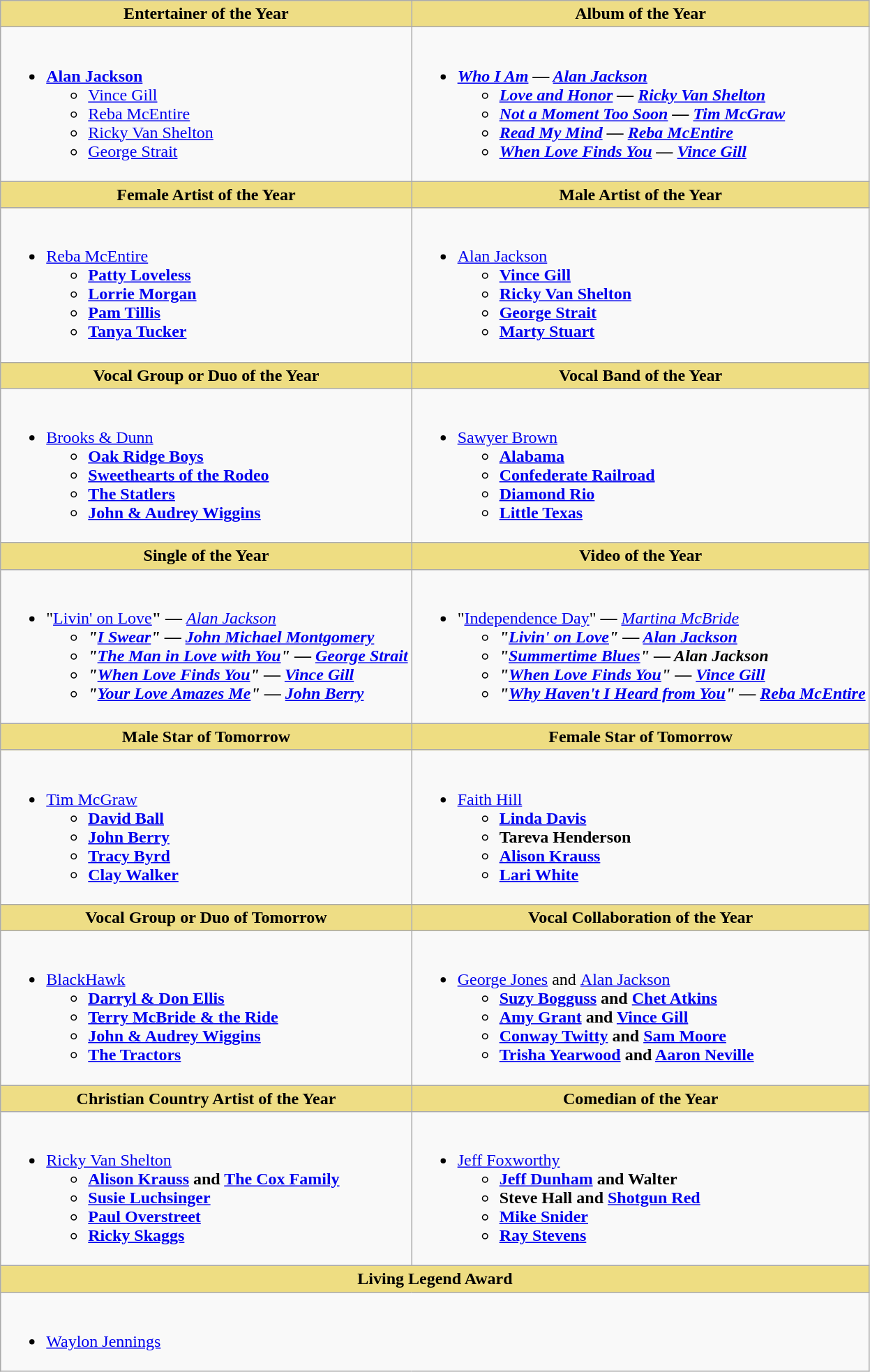<table class="wikitable">
<tr>
<th style="background:#EEDD85; width=50%">Entertainer of the Year</th>
<th style="background:#EEDD85; width=50%">Album of the Year</th>
</tr>
<tr>
<td style="vertical-align:top"><br><ul><li><strong><a href='#'>Alan Jackson</a></strong><ul><li><a href='#'>Vince Gill</a></li><li><a href='#'>Reba McEntire</a></li><li><a href='#'>Ricky Van Shelton</a></li><li><a href='#'>George Strait</a></li></ul></li></ul></td>
<td style="vertical-align:top"><br><ul><li><strong><em><a href='#'>Who I Am</a><em> — <a href='#'>Alan Jackson</a><strong><ul><li></em><a href='#'>Love and Honor</a><em> — <a href='#'>Ricky Van Shelton</a></li><li></em><a href='#'>Not a Moment Too Soon</a><em> — <a href='#'>Tim McGraw</a></li><li></em><a href='#'>Read My Mind</a><em> — <a href='#'>Reba McEntire</a></li><li></em><a href='#'>When Love Finds You</a><em> — <a href='#'>Vince Gill</a></li></ul></li></ul></td>
</tr>
<tr>
<th style="background:#EEDD82; width=50%">Female Artist of the Year</th>
<th style="background:#EEDD82; width=50%">Male Artist of the Year</th>
</tr>
<tr>
<td style="vertical-align:top"><br><ul><li></strong><a href='#'>Reba McEntire</a><strong><ul><li><a href='#'>Patty Loveless</a></li><li><a href='#'>Lorrie Morgan</a></li><li><a href='#'>Pam Tillis</a></li><li><a href='#'>Tanya Tucker</a></li></ul></li></ul></td>
<td style="vertical-align:top"><br><ul><li></strong><a href='#'>Alan Jackson</a><strong><ul><li><a href='#'>Vince Gill</a></li><li><a href='#'>Ricky Van Shelton</a></li><li><a href='#'>George Strait</a></li><li><a href='#'>Marty Stuart</a></li></ul></li></ul></td>
</tr>
<tr>
<th style="background:#EEDD82; width=50%">Vocal Group or Duo of the Year</th>
<th style="background:#EEDD82; width=50%">Vocal Band of the Year</th>
</tr>
<tr>
<td style="vertical-align:top"><br><ul><li></strong><a href='#'>Brooks & Dunn</a><strong><ul><li><a href='#'>Oak Ridge Boys</a></li><li><a href='#'>Sweethearts of the Rodeo</a></li><li><a href='#'>The Statlers</a></li><li><a href='#'>John & Audrey Wiggins</a></li></ul></li></ul></td>
<td style="vertical-align:top"><br><ul><li></strong><a href='#'>Sawyer Brown</a><strong><ul><li><a href='#'>Alabama</a></li><li><a href='#'>Confederate Railroad</a></li><li><a href='#'>Diamond Rio</a></li><li><a href='#'>Little Texas</a></li></ul></li></ul></td>
</tr>
<tr>
<th style="background:#EEDD82; width=50%">Single of the Year</th>
<th style="background:#EEDD82; width=50%">Video of the Year</th>
</tr>
<tr>
<td style="vertical-align:top"><br><ul><li>"</strong><a href='#'>Livin' on Love</a><strong>" </em>—<em> </strong><a href='#'>Alan Jackson</a><strong><ul><li>"<a href='#'>I Swear</a>" </em>—<em> <a href='#'>John Michael Montgomery</a></li><li>"<a href='#'>The Man in Love with You</a>" </em>—<em> <a href='#'>George Strait</a></li><li>"<a href='#'>When Love Finds You</a>" </em>—<em> <a href='#'>Vince Gill</a></li><li>"<a href='#'>Your Love Amazes Me</a>" </em>—<em> <a href='#'>John Berry</a></li></ul></li></ul></td>
<td style="vertical-align:top"><br><ul><li></strong>"<a href='#'>Independence Day</a>"<strong> </em>—<em> </strong><a href='#'>Martina McBride</a><strong><ul><li>"<a href='#'>Livin' on Love</a>" </em>—<em> <a href='#'>Alan Jackson</a></li><li>"<a href='#'>Summertime Blues</a>" </em>—<em> Alan Jackson</li><li>"<a href='#'>When Love Finds You</a>" </em>—<em> <a href='#'>Vince Gill</a></li><li>"<a href='#'>Why Haven't I Heard from You</a>" </em>—<em> <a href='#'>Reba McEntire</a></li></ul></li></ul></td>
</tr>
<tr>
<th style="background:#EEDD82; width=50%">Male Star of Tomorrow</th>
<th style="background:#EEDD82; width=50%">Female Star of Tomorrow</th>
</tr>
<tr>
<td style="vertical-align:top"><br><ul><li></strong><a href='#'>Tim McGraw</a><strong><ul><li><a href='#'>David Ball</a></li><li><a href='#'>John Berry</a></li><li><a href='#'>Tracy Byrd</a></li><li><a href='#'>Clay Walker</a></li></ul></li></ul></td>
<td style="vertical-align:top"><br><ul><li></strong><a href='#'>Faith Hill</a><strong><ul><li><a href='#'>Linda Davis</a></li><li>Tareva Henderson</li><li><a href='#'>Alison Krauss</a></li><li><a href='#'>Lari White</a></li></ul></li></ul></td>
</tr>
<tr>
<th style="background:#EEDD85; width=50%">Vocal Group or Duo of Tomorrow</th>
<th style="background:#EEDD85; width=50%">Vocal Collaboration of the Year</th>
</tr>
<tr>
<td><br><ul><li></strong><a href='#'>BlackHawk</a><strong><ul><li><a href='#'>Darryl & Don Ellis</a></li><li><a href='#'>Terry McBride & the Ride</a></li><li><a href='#'>John & Audrey Wiggins</a></li><li><a href='#'>The Tractors</a></li></ul></li></ul></td>
<td><br><ul><li></strong><a href='#'>George Jones</a><strong> </strong>and<strong> </strong><a href='#'>Alan Jackson</a><strong><ul><li><a href='#'>Suzy Bogguss</a> and <a href='#'>Chet Atkins</a></li><li><a href='#'>Amy Grant</a> and <a href='#'>Vince Gill</a></li><li><a href='#'>Conway Twitty</a> and <a href='#'>Sam Moore</a></li><li><a href='#'>Trisha Yearwood</a> and <a href='#'>Aaron Neville</a></li></ul></li></ul></td>
</tr>
<tr>
<th style="background:#EEDD85; width=50%">Christian Country Artist of the Year</th>
<th style="background:#EEDD85; width=50%">Comedian of the Year</th>
</tr>
<tr>
<td><br><ul><li></strong><a href='#'>Ricky Van Shelton</a><strong><ul><li><a href='#'>Alison Krauss</a> and <a href='#'>The Cox Family</a></li><li><a href='#'>Susie Luchsinger</a></li><li><a href='#'>Paul Overstreet</a></li><li><a href='#'>Ricky Skaggs</a></li></ul></li></ul></td>
<td><br><ul><li></strong><a href='#'>Jeff Foxworthy</a><strong><ul><li><a href='#'>Jeff Dunham</a> and Walter</li><li>Steve Hall and <a href='#'>Shotgun Red</a></li><li><a href='#'>Mike Snider</a></li><li><a href='#'>Ray Stevens</a></li></ul></li></ul></td>
</tr>
<tr>
<th colspan="2" style="background:#EEDD82; width=50%">Living Legend Award</th>
</tr>
<tr>
<td colspan="2"><br><ul><li></strong><a href='#'>Waylon Jennings</a><strong></li></ul></td>
</tr>
</table>
